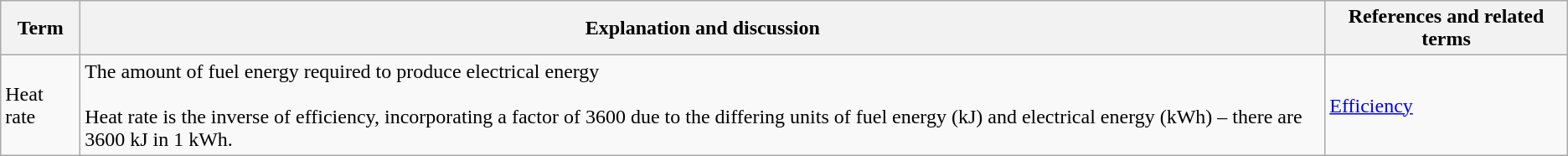<table class="wikitable">
<tr>
<th>Term</th>
<th>Explanation and discussion</th>
<th>References and related terms</th>
</tr>
<tr>
<td>Heat rate</td>
<td>The amount of fuel energy required to produce electrical energy<br><br>Heat rate is the inverse of efficiency, incorporating a factor of 3600 due to the differing units of fuel energy (kJ) and electrical energy (kWh) – there are 3600 kJ in 1 kWh.</td>
<td><a href='#'>Efficiency</a></td>
</tr>
</table>
